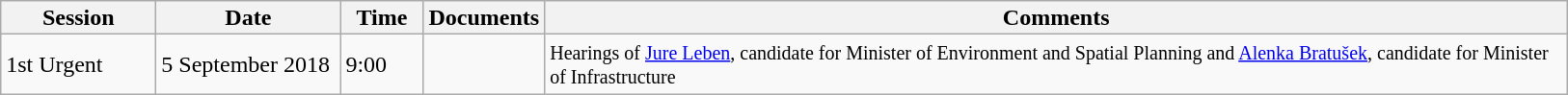<table class="wikitable mw-collapsible" style="line-height:16px;">
<tr>
<th style="width:100px;">Session</th>
<th style="width:120px;">Date</th>
<th style="width:50px;">Time</th>
<th style="width:50px;">Documents</th>
<th style="width:700px;">Comments</th>
</tr>
<tr>
<td>1st Urgent</td>
<td>5 September 2018</td>
<td>9:00</td>
<td></td>
<td><small>Hearings of <a href='#'>Jure Leben</a>, candidate for Minister of Environment and Spatial Planning and <a href='#'>Alenka Bratušek</a>, candidate for Minister of Infrastructure</small></td>
</tr>
</table>
